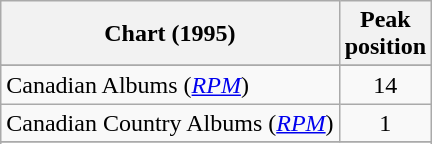<table class="wikitable sortable">
<tr>
<th>Chart (1995)</th>
<th>Peak<br>position</th>
</tr>
<tr>
</tr>
<tr>
<td>Canadian Albums (<em><a href='#'>RPM</a></em>)</td>
<td style="text-align:center;">14</td>
</tr>
<tr>
<td>Canadian Country Albums (<em><a href='#'>RPM</a></em>)</td>
<td style="text-align:center;">1</td>
</tr>
<tr>
</tr>
<tr>
</tr>
<tr>
</tr>
</table>
